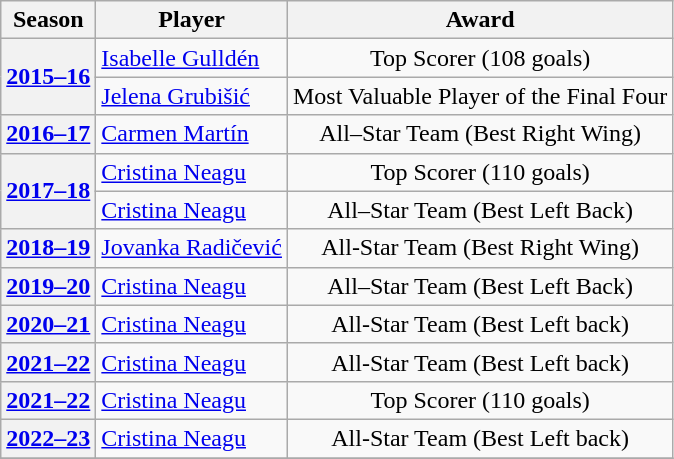<table class="wikitable" style="text-align: center;">
<tr>
<th>Season</th>
<th class="unsortable">Player</th>
<th>Award</th>
</tr>
<tr>
<th rowspan="2"><a href='#'>2015–16</a></th>
<td style="text-align: left;"> <a href='#'>Isabelle Gulldén</a></td>
<td>Top Scorer (108 goals)</td>
</tr>
<tr>
<td style="text-align: left;"> <a href='#'>Jelena Grubišić</a></td>
<td>Most Valuable Player of the Final Four</td>
</tr>
<tr>
<th rowspan="1"><a href='#'>2016–17</a></th>
<td style="text-align: left;"> <a href='#'>Carmen Martín</a></td>
<td>All–Star Team (Best Right Wing)</td>
</tr>
<tr>
<th rowspan="2"><a href='#'>2017–18</a></th>
<td style="text-align: left;"> <a href='#'>Cristina Neagu</a></td>
<td>Top Scorer (110 goals)</td>
</tr>
<tr>
<td style="text-align: left;"> <a href='#'>Cristina Neagu</a></td>
<td>All–Star Team (Best Left Back)</td>
</tr>
<tr>
<th rowspan="1"><a href='#'>2018–19</a></th>
<td style="text-align: left;"> <a href='#'>Jovanka Radičević</a></td>
<td>All-Star Team (Best Right Wing)</td>
</tr>
<tr>
<th rowspan="1"><a href='#'>2019–20</a></th>
<td style="text-align: left;"> <a href='#'>Cristina Neagu</a></td>
<td>All–Star Team (Best Left Back)</td>
</tr>
<tr>
<th rowspan="1"><a href='#'>2020–21</a></th>
<td style="text-align: left;"> <a href='#'>Cristina Neagu</a></td>
<td>All-Star Team (Best Left back)</td>
</tr>
<tr>
<th rowspan="1"><a href='#'>2021–22</a></th>
<td style="text-align: left;"> <a href='#'>Cristina Neagu</a></td>
<td>All-Star Team (Best Left back)</td>
</tr>
<tr>
<th rowspan="1"><a href='#'>2021–22</a></th>
<td style="text-align: left;"> <a href='#'>Cristina Neagu</a></td>
<td>Top Scorer (110 goals)</td>
</tr>
<tr>
<th rowspan="1"><a href='#'>2022–23</a></th>
<td style="text-align: left;"> <a href='#'>Cristina Neagu</a></td>
<td>All-Star Team (Best Left back)</td>
</tr>
<tr>
</tr>
</table>
